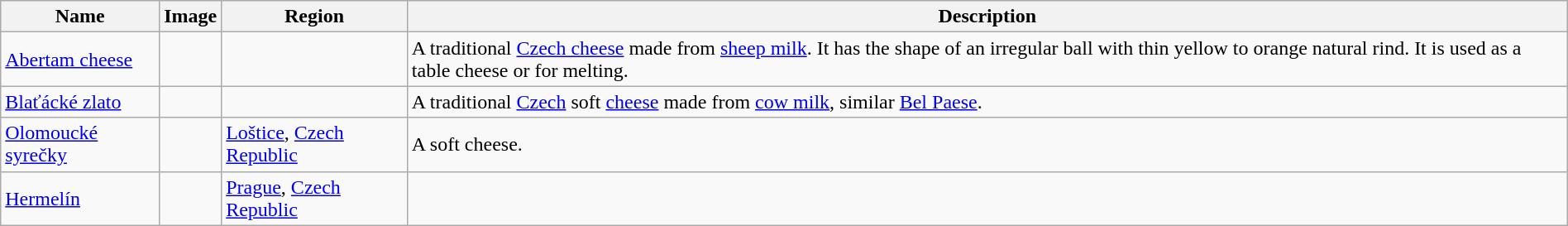<table class="wikitable sortable" style="width:100%">
<tr>
<th>Name</th>
<th class="unsortable">Image</th>
<th>Region</th>
<th>Description</th>
</tr>
<tr>
<td><a href='#'>Abertam cheese</a></td>
<td></td>
<td></td>
<td>A traditional <a href='#'>Czech cheese</a> made from <a href='#'>sheep milk</a>. It has the shape of an irregular ball with thin yellow to orange natural rind. It is used as a table cheese or for melting.</td>
</tr>
<tr>
<td><a href='#'>Blaťácké zlato</a></td>
<td></td>
<td></td>
<td>A traditional <a href='#'>Czech</a> soft <a href='#'>cheese</a> made from <a href='#'>cow milk</a>, similar <a href='#'>Bel Paese</a>.</td>
</tr>
<tr>
<td><a href='#'>Olomoucké syrečky</a></td>
<td></td>
<td><a href='#'>Loštice</a>, <a href='#'>Czech Republic</a></td>
<td>A soft cheese.</td>
</tr>
<tr>
<td><a href='#'>Hermelín</a></td>
<td></td>
<td><a href='#'>Prague</a>, <a href='#'>Czech Republic</a></td>
<td></td>
</tr>
</table>
